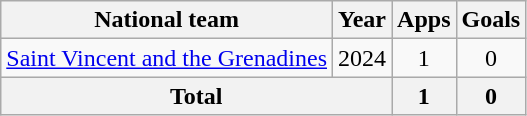<table class="wikitable" style="text-align:center">
<tr>
<th>National team</th>
<th>Year</th>
<th>Apps</th>
<th>Goals</th>
</tr>
<tr>
<td rowspan="1"><a href='#'>Saint Vincent and the Grenadines</a></td>
<td>2024</td>
<td>1</td>
<td>0</td>
</tr>
<tr>
<th colspan=2>Total</th>
<th>1</th>
<th>0</th>
</tr>
</table>
